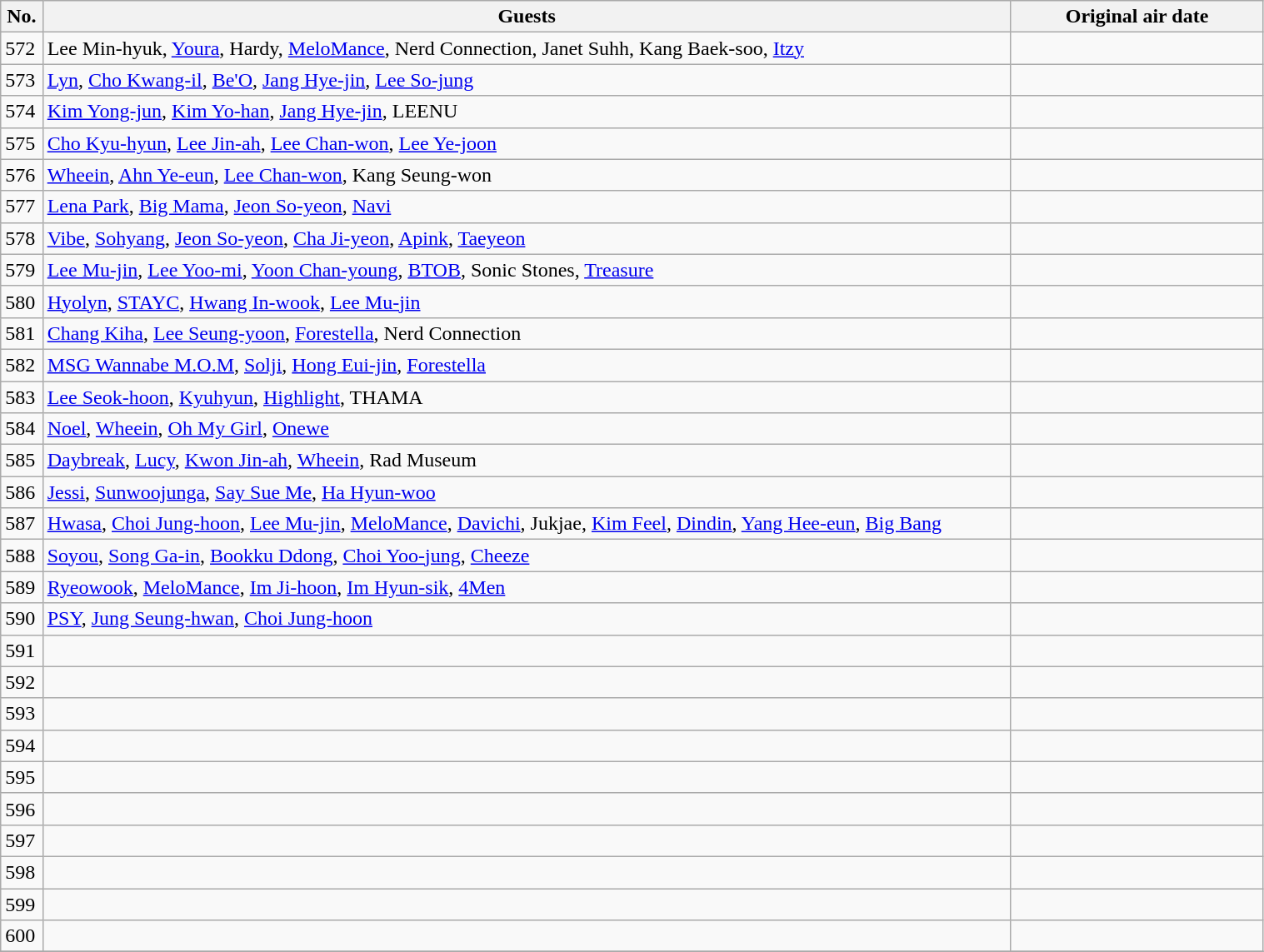<table class="wikitable" style="width:80%; style="text-align:center" margin:auto; background:#FFFFFF;">
<tr>
<th>No.</th>
<th>Guests</th>
<th width="20%">Original air date</th>
</tr>
<tr>
<td>572</td>
<td>Lee Min-hyuk, <a href='#'>Youra</a>, Hardy, <a href='#'>MeloMance</a>, Nerd Connection, Janet Suhh, Kang Baek-soo, <a href='#'>Itzy</a></td>
<td></td>
</tr>
<tr>
<td>573</td>
<td><a href='#'>Lyn</a>, <a href='#'>Cho Kwang-il</a>, <a href='#'>Be'O</a>, <a href='#'>Jang Hye-jin</a>, <a href='#'>Lee So-jung</a></td>
<td></td>
</tr>
<tr>
<td>574</td>
<td><a href='#'>Kim Yong-jun</a>, <a href='#'>Kim Yo-han</a>, <a href='#'>Jang Hye-jin</a>, LEENU</td>
<td></td>
</tr>
<tr>
<td>575</td>
<td><a href='#'>Cho Kyu-hyun</a>, <a href='#'>Lee Jin-ah</a>, <a href='#'>Lee Chan-won</a>, <a href='#'>Lee Ye-joon</a></td>
<td></td>
</tr>
<tr>
<td>576</td>
<td><a href='#'>Wheein</a>, <a href='#'>Ahn Ye-eun</a>, <a href='#'>Lee Chan-won</a>, Kang Seung-won</td>
<td></td>
</tr>
<tr>
<td>577</td>
<td><a href='#'>Lena Park</a>, <a href='#'>Big Mama</a>, <a href='#'>Jeon So-yeon</a>, <a href='#'>Navi</a></td>
<td></td>
</tr>
<tr>
<td>578</td>
<td><a href='#'>Vibe</a>, <a href='#'>Sohyang</a>, <a href='#'>Jeon So-yeon</a>, <a href='#'>Cha Ji-yeon</a>, <a href='#'>Apink</a>, <a href='#'>Taeyeon</a></td>
<td></td>
</tr>
<tr>
<td>579</td>
<td><a href='#'>Lee Mu-jin</a>, <a href='#'>Lee Yoo-mi</a>, <a href='#'>Yoon Chan-young</a>, <a href='#'>BTOB</a>, Sonic Stones, <a href='#'>Treasure</a></td>
<td></td>
</tr>
<tr>
<td>580</td>
<td><a href='#'>Hyolyn</a>, <a href='#'>STAYC</a>, <a href='#'>Hwang In-wook</a>, <a href='#'>Lee Mu-jin</a></td>
<td></td>
</tr>
<tr>
<td>581</td>
<td><a href='#'>Chang Kiha</a>, <a href='#'>Lee Seung-yoon</a>, <a href='#'>Forestella</a>, Nerd Connection</td>
<td></td>
</tr>
<tr>
<td>582</td>
<td><a href='#'>MSG Wannabe M.O.M</a>, <a href='#'>Solji</a>, <a href='#'>Hong Eui-jin</a>, <a href='#'>Forestella</a></td>
<td></td>
</tr>
<tr>
<td>583</td>
<td><a href='#'>Lee Seok-hoon</a>, <a href='#'>Kyuhyun</a>, <a href='#'>Highlight</a>, THAMA</td>
<td></td>
</tr>
<tr>
<td>584</td>
<td><a href='#'>Noel</a>, <a href='#'>Wheein</a>, <a href='#'>Oh My Girl</a>, <a href='#'>Onewe</a></td>
<td></td>
</tr>
<tr>
<td>585</td>
<td><a href='#'>Daybreak</a>, <a href='#'>Lucy</a>, <a href='#'>Kwon Jin-ah</a>, <a href='#'>Wheein</a>, Rad Museum</td>
<td></td>
</tr>
<tr>
<td>586</td>
<td><a href='#'>Jessi</a>, <a href='#'>Sunwoojunga</a>, <a href='#'>Say Sue Me</a>, <a href='#'>Ha Hyun-woo</a></td>
<td></td>
</tr>
<tr>
<td>587</td>
<td><a href='#'>Hwasa</a>, <a href='#'>Choi Jung-hoon</a>, <a href='#'>Lee Mu-jin</a>, <a href='#'>MeloMance</a>, <a href='#'>Davichi</a>, Jukjae, <a href='#'>Kim Feel</a>, <a href='#'>Dindin</a>, <a href='#'>Yang Hee-eun</a>, <a href='#'>Big Bang</a></td>
<td></td>
</tr>
<tr>
<td>588</td>
<td><a href='#'>Soyou</a>, <a href='#'>Song Ga-in</a>, <a href='#'>Bookku Ddong</a>, <a href='#'>Choi Yoo-jung</a>, <a href='#'>Cheeze</a></td>
<td></td>
</tr>
<tr>
<td>589</td>
<td><a href='#'>Ryeowook</a>, <a href='#'>MeloMance</a>, <a href='#'>Im Ji-hoon</a>, <a href='#'>Im Hyun-sik</a>, <a href='#'>4Men</a></td>
<td></td>
</tr>
<tr>
<td>590</td>
<td><a href='#'>PSY</a>, <a href='#'>Jung Seung-hwan</a>, <a href='#'>Choi Jung-hoon</a></td>
<td></td>
</tr>
<tr>
<td>591</td>
<td></td>
<td></td>
</tr>
<tr>
<td>592</td>
<td></td>
<td></td>
</tr>
<tr>
<td>593</td>
<td></td>
<td></td>
</tr>
<tr>
<td>594</td>
<td></td>
<td></td>
</tr>
<tr>
<td>595</td>
<td></td>
<td></td>
</tr>
<tr>
<td>596</td>
<td></td>
<td></td>
</tr>
<tr>
<td>597</td>
<td></td>
<td></td>
</tr>
<tr>
<td>598</td>
<td></td>
<td></td>
</tr>
<tr>
<td>599</td>
<td></td>
<td></td>
</tr>
<tr>
<td>600</td>
<td></td>
<td></td>
</tr>
<tr>
</tr>
</table>
